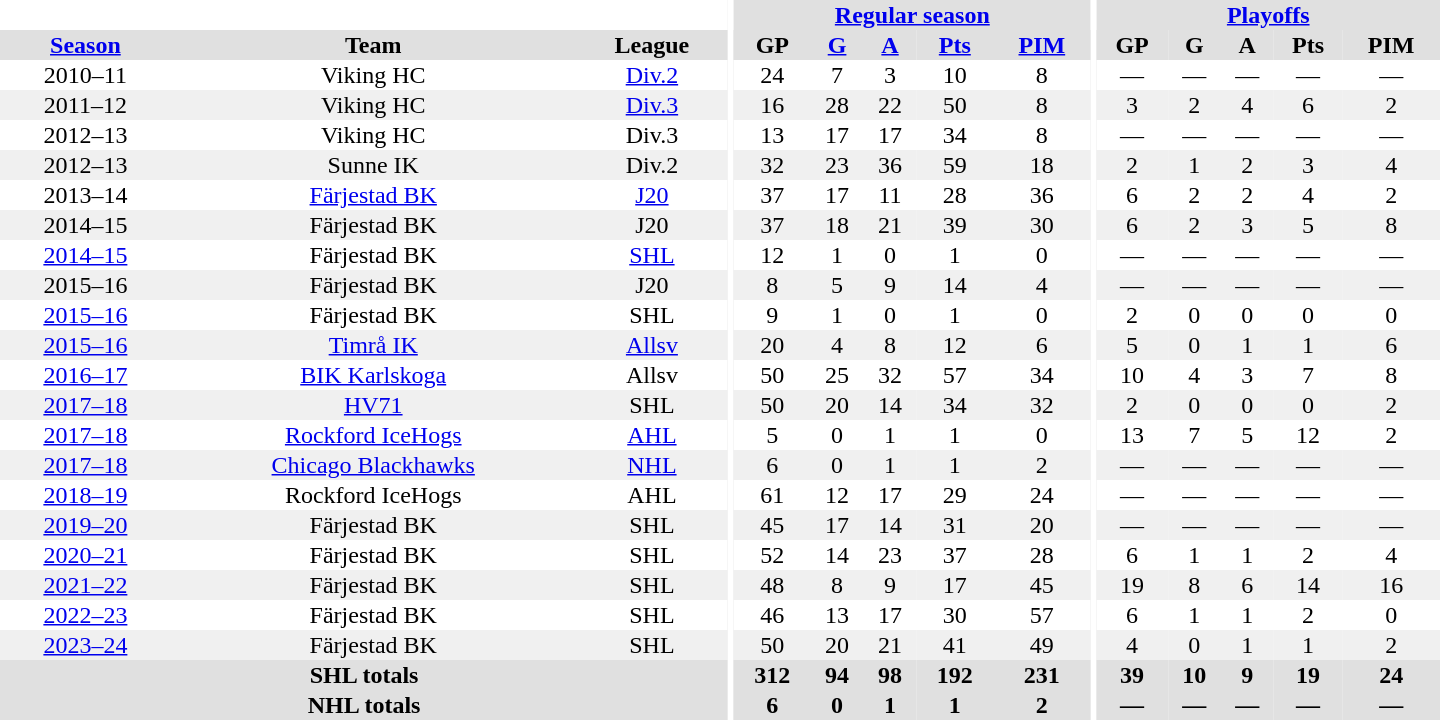<table border="0" cellpadding="1" cellspacing="0" style="text-align:center; width:60em">
<tr bgcolor="#e0e0e0">
<th colspan="3" bgcolor="#ffffff"></th>
<th rowspan="99" bgcolor="#ffffff"></th>
<th colspan="5"><a href='#'>Regular season</a></th>
<th rowspan="99" bgcolor="#ffffff"></th>
<th colspan="5"><a href='#'>Playoffs</a></th>
</tr>
<tr bgcolor="#e0e0e0">
<th><a href='#'>Season</a></th>
<th>Team</th>
<th>League</th>
<th>GP</th>
<th><a href='#'>G</a></th>
<th><a href='#'>A</a></th>
<th><a href='#'>Pts</a></th>
<th><a href='#'>PIM</a></th>
<th>GP</th>
<th>G</th>
<th>A</th>
<th>Pts</th>
<th>PIM</th>
</tr>
<tr>
<td>2010–11</td>
<td>Viking HC</td>
<td><a href='#'>Div.2</a></td>
<td>24</td>
<td>7</td>
<td>3</td>
<td>10</td>
<td>8</td>
<td>—</td>
<td>—</td>
<td>—</td>
<td>—</td>
<td>—</td>
</tr>
<tr bgcolor="#f0f0f0">
<td>2011–12</td>
<td>Viking HC</td>
<td><a href='#'>Div.3</a></td>
<td>16</td>
<td>28</td>
<td>22</td>
<td>50</td>
<td>8</td>
<td>3</td>
<td>2</td>
<td>4</td>
<td>6</td>
<td>2</td>
</tr>
<tr>
<td>2012–13</td>
<td>Viking HC</td>
<td>Div.3</td>
<td>13</td>
<td>17</td>
<td>17</td>
<td>34</td>
<td>8</td>
<td>—</td>
<td>—</td>
<td>—</td>
<td>—</td>
<td>—</td>
</tr>
<tr bgcolor="#f0f0f0">
<td>2012–13</td>
<td>Sunne IK</td>
<td>Div.2</td>
<td>32</td>
<td>23</td>
<td>36</td>
<td>59</td>
<td>18</td>
<td>2</td>
<td>1</td>
<td>2</td>
<td>3</td>
<td>4</td>
</tr>
<tr>
<td>2013–14</td>
<td><a href='#'>Färjestad BK</a></td>
<td><a href='#'>J20</a></td>
<td>37</td>
<td>17</td>
<td>11</td>
<td>28</td>
<td>36</td>
<td>6</td>
<td>2</td>
<td>2</td>
<td>4</td>
<td>2</td>
</tr>
<tr bgcolor="#f0f0f0">
<td>2014–15</td>
<td>Färjestad BK</td>
<td>J20</td>
<td>37</td>
<td>18</td>
<td>21</td>
<td>39</td>
<td>30</td>
<td>6</td>
<td>2</td>
<td>3</td>
<td>5</td>
<td>8</td>
</tr>
<tr>
<td><a href='#'>2014–15</a></td>
<td>Färjestad BK</td>
<td><a href='#'>SHL</a></td>
<td>12</td>
<td>1</td>
<td>0</td>
<td>1</td>
<td>0</td>
<td>—</td>
<td>—</td>
<td>—</td>
<td>—</td>
<td>—</td>
</tr>
<tr bgcolor="#f0f0f0">
<td>2015–16</td>
<td>Färjestad BK</td>
<td>J20</td>
<td>8</td>
<td>5</td>
<td>9</td>
<td>14</td>
<td>4</td>
<td>—</td>
<td>—</td>
<td>—</td>
<td>—</td>
<td>—</td>
</tr>
<tr>
<td><a href='#'>2015–16</a></td>
<td>Färjestad BK</td>
<td>SHL</td>
<td>9</td>
<td>1</td>
<td>0</td>
<td>1</td>
<td>0</td>
<td>2</td>
<td>0</td>
<td>0</td>
<td>0</td>
<td>0</td>
</tr>
<tr bgcolor="#f0f0f0">
<td><a href='#'>2015–16</a></td>
<td><a href='#'>Timrå IK</a></td>
<td><a href='#'>Allsv</a></td>
<td>20</td>
<td>4</td>
<td>8</td>
<td>12</td>
<td>6</td>
<td>5</td>
<td>0</td>
<td>1</td>
<td>1</td>
<td>6</td>
</tr>
<tr>
<td><a href='#'>2016–17</a></td>
<td><a href='#'>BIK Karlskoga</a></td>
<td>Allsv</td>
<td>50</td>
<td>25</td>
<td>32</td>
<td>57</td>
<td>34</td>
<td>10</td>
<td>4</td>
<td>3</td>
<td>7</td>
<td>8</td>
</tr>
<tr bgcolor="#f0f0f0">
<td><a href='#'>2017–18</a></td>
<td><a href='#'>HV71</a></td>
<td>SHL</td>
<td>50</td>
<td>20</td>
<td>14</td>
<td>34</td>
<td>32</td>
<td>2</td>
<td>0</td>
<td>0</td>
<td>0</td>
<td>2</td>
</tr>
<tr>
<td><a href='#'>2017–18</a></td>
<td><a href='#'>Rockford IceHogs</a></td>
<td><a href='#'>AHL</a></td>
<td>5</td>
<td>0</td>
<td>1</td>
<td>1</td>
<td>0</td>
<td>13</td>
<td>7</td>
<td>5</td>
<td>12</td>
<td>2</td>
</tr>
<tr bgcolor="#f0f0f0">
<td><a href='#'>2017–18</a></td>
<td><a href='#'>Chicago Blackhawks</a></td>
<td><a href='#'>NHL</a></td>
<td>6</td>
<td>0</td>
<td>1</td>
<td>1</td>
<td>2</td>
<td>—</td>
<td>—</td>
<td>—</td>
<td>—</td>
<td>—</td>
</tr>
<tr>
<td><a href='#'>2018–19</a></td>
<td>Rockford IceHogs</td>
<td>AHL</td>
<td>61</td>
<td>12</td>
<td>17</td>
<td>29</td>
<td>24</td>
<td>—</td>
<td>—</td>
<td>—</td>
<td>—</td>
<td>—</td>
</tr>
<tr bgcolor="#f0f0f0">
<td><a href='#'>2019–20</a></td>
<td>Färjestad BK</td>
<td>SHL</td>
<td>45</td>
<td>17</td>
<td>14</td>
<td>31</td>
<td>20</td>
<td>—</td>
<td>—</td>
<td>—</td>
<td>—</td>
<td>—</td>
</tr>
<tr>
<td><a href='#'>2020–21</a></td>
<td>Färjestad BK</td>
<td>SHL</td>
<td>52</td>
<td>14</td>
<td>23</td>
<td>37</td>
<td>28</td>
<td>6</td>
<td>1</td>
<td>1</td>
<td>2</td>
<td>4</td>
</tr>
<tr bgcolor="#f0f0f0">
<td><a href='#'>2021–22</a></td>
<td>Färjestad BK</td>
<td>SHL</td>
<td>48</td>
<td>8</td>
<td>9</td>
<td>17</td>
<td>45</td>
<td>19</td>
<td>8</td>
<td>6</td>
<td>14</td>
<td>16</td>
</tr>
<tr>
<td><a href='#'>2022–23</a></td>
<td>Färjestad BK</td>
<td>SHL</td>
<td>46</td>
<td>13</td>
<td>17</td>
<td>30</td>
<td>57</td>
<td>6</td>
<td>1</td>
<td>1</td>
<td>2</td>
<td>0</td>
</tr>
<tr bgcolor="#f0f0f0">
<td><a href='#'>2023–24</a></td>
<td>Färjestad BK</td>
<td>SHL</td>
<td>50</td>
<td>20</td>
<td>21</td>
<td>41</td>
<td>49</td>
<td>4</td>
<td>0</td>
<td>1</td>
<td>1</td>
<td>2</td>
</tr>
<tr bgcolor="#e0e0e0">
<th colspan="3">SHL totals</th>
<th>312</th>
<th>94</th>
<th>98</th>
<th>192</th>
<th>231</th>
<th>39</th>
<th>10</th>
<th>9</th>
<th>19</th>
<th>24</th>
</tr>
<tr bgcolor="#e0e0e0">
<th colspan="3">NHL totals</th>
<th>6</th>
<th>0</th>
<th>1</th>
<th>1</th>
<th>2</th>
<th>—</th>
<th>—</th>
<th>—</th>
<th>—</th>
<th>—</th>
</tr>
</table>
